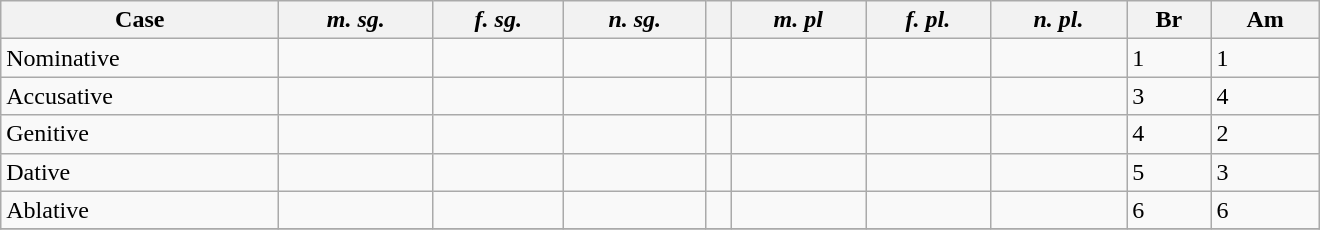<table class="wikitable sortable" style="width: 55em;">
<tr>
<th class=unsortable>Case</th>
<th class=unsortable><em>m. sg.</em></th>
<th class=unsortable><em>f. sg.</em></th>
<th class=unsortable><em>n. sg.</em></th>
<th class=unsortable></th>
<th class=unsortable><em>m. pl</em></th>
<th class=unsortable><em>f. pl.</em></th>
<th class=unsortable><em>n. pl.</em></th>
<th>Br</th>
<th>Am</th>
</tr>
<tr>
<td>Nominative</td>
<td><strong></strong></td>
<td><strong></strong></td>
<td><strong></strong></td>
<td></td>
<td><strong></strong></td>
<td><strong></strong></td>
<td><strong></strong></td>
<td>1</td>
<td>1</td>
</tr>
<tr>
<td>Accusative</td>
<td><strong></strong></td>
<td><strong></strong></td>
<td><strong></strong></td>
<td></td>
<td><strong></strong></td>
<td><strong></strong></td>
<td><strong></strong></td>
<td>3</td>
<td>4</td>
</tr>
<tr>
<td>Genitive</td>
<td><strong></strong></td>
<td><strong></strong></td>
<td><strong></strong></td>
<td></td>
<td><strong></strong></td>
<td><strong></strong></td>
<td><strong></strong></td>
<td>4</td>
<td>2</td>
</tr>
<tr>
<td>Dative</td>
<td><strong></strong></td>
<td><strong></strong></td>
<td><strong></strong></td>
<td></td>
<td><strong></strong></td>
<td><strong></strong></td>
<td><strong></strong></td>
<td>5</td>
<td>3</td>
</tr>
<tr>
<td>Ablative</td>
<td><strong></strong></td>
<td><strong></strong></td>
<td><strong></strong></td>
<td></td>
<td><strong></strong></td>
<td><strong></strong></td>
<td><strong></strong></td>
<td>6</td>
<td>6</td>
</tr>
<tr>
</tr>
</table>
